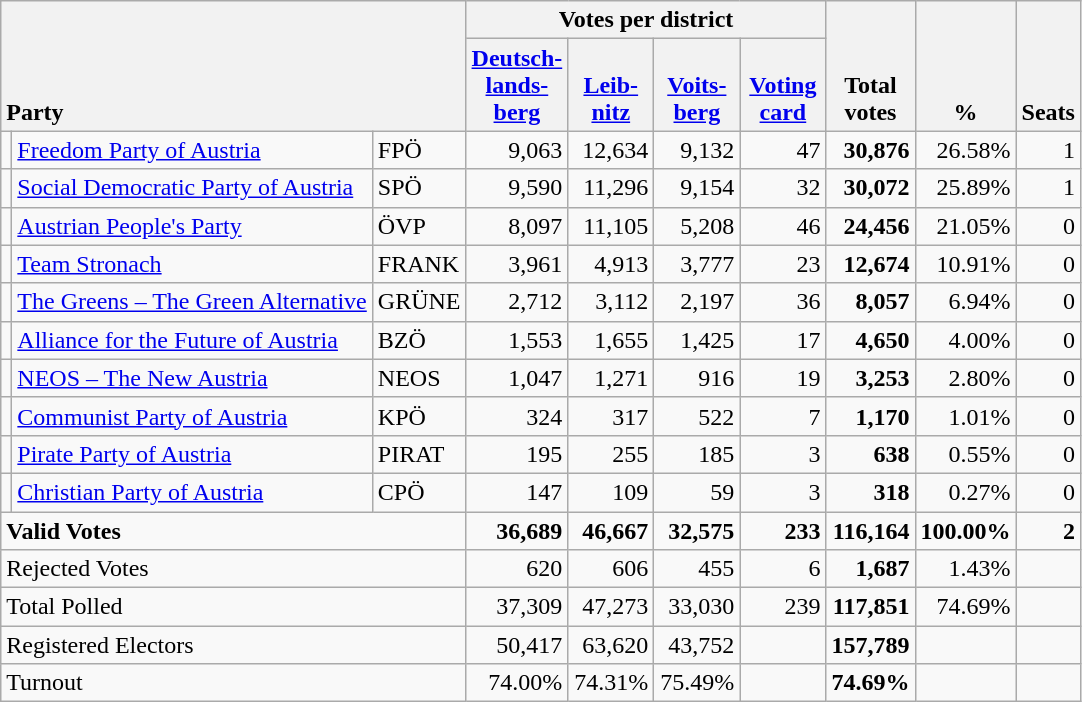<table class="wikitable" border="1" style="text-align:right;">
<tr>
<th style="text-align:left;" valign=bottom rowspan=2 colspan=3>Party</th>
<th colspan=4>Votes per district</th>
<th align=center valign=bottom rowspan=2 width="50">Total<br>votes</th>
<th align=center valign=bottom rowspan=2 width="50">%</th>
<th align=center valign=bottom rowspan=2>Seats</th>
</tr>
<tr>
<th align=center valign=bottom width="50"><a href='#'>Deutsch-<br>lands-<br>berg</a></th>
<th align=center valign=bottom width="50"><a href='#'>Leib-<br>nitz</a></th>
<th align=center valign=bottom width="50"><a href='#'>Voits-<br>berg</a></th>
<th align=center valign=bottom width="50"><a href='#'>Voting<br>card</a></th>
</tr>
<tr>
<td></td>
<td align=left><a href='#'>Freedom Party of Austria</a></td>
<td align=left>FPÖ</td>
<td>9,063</td>
<td>12,634</td>
<td>9,132</td>
<td>47</td>
<td><strong>30,876</strong></td>
<td>26.58%</td>
<td>1</td>
</tr>
<tr>
<td></td>
<td align=left><a href='#'>Social Democratic Party of Austria</a></td>
<td align=left>SPÖ</td>
<td>9,590</td>
<td>11,296</td>
<td>9,154</td>
<td>32</td>
<td><strong>30,072</strong></td>
<td>25.89%</td>
<td>1</td>
</tr>
<tr>
<td></td>
<td align=left><a href='#'>Austrian People's Party</a></td>
<td align=left>ÖVP</td>
<td>8,097</td>
<td>11,105</td>
<td>5,208</td>
<td>46</td>
<td><strong>24,456</strong></td>
<td>21.05%</td>
<td>0</td>
</tr>
<tr>
<td></td>
<td align=left><a href='#'>Team Stronach</a></td>
<td align=left>FRANK</td>
<td>3,961</td>
<td>4,913</td>
<td>3,777</td>
<td>23</td>
<td><strong>12,674</strong></td>
<td>10.91%</td>
<td>0</td>
</tr>
<tr>
<td></td>
<td align=left style="white-space: nowrap;"><a href='#'>The Greens – The Green Alternative</a></td>
<td align=left>GRÜNE</td>
<td>2,712</td>
<td>3,112</td>
<td>2,197</td>
<td>36</td>
<td><strong>8,057</strong></td>
<td>6.94%</td>
<td>0</td>
</tr>
<tr>
<td></td>
<td align=left><a href='#'>Alliance for the Future of Austria</a></td>
<td align=left>BZÖ</td>
<td>1,553</td>
<td>1,655</td>
<td>1,425</td>
<td>17</td>
<td><strong>4,650</strong></td>
<td>4.00%</td>
<td>0</td>
</tr>
<tr>
<td></td>
<td align=left><a href='#'>NEOS – The New Austria</a></td>
<td align=left>NEOS</td>
<td>1,047</td>
<td>1,271</td>
<td>916</td>
<td>19</td>
<td><strong>3,253</strong></td>
<td>2.80%</td>
<td>0</td>
</tr>
<tr>
<td></td>
<td align=left><a href='#'>Communist Party of Austria</a></td>
<td align=left>KPÖ</td>
<td>324</td>
<td>317</td>
<td>522</td>
<td>7</td>
<td><strong>1,170</strong></td>
<td>1.01%</td>
<td>0</td>
</tr>
<tr>
<td></td>
<td align=left><a href='#'>Pirate Party of Austria</a></td>
<td align=left>PIRAT</td>
<td>195</td>
<td>255</td>
<td>185</td>
<td>3</td>
<td><strong>638</strong></td>
<td>0.55%</td>
<td>0</td>
</tr>
<tr>
<td></td>
<td align=left><a href='#'>Christian Party of Austria</a></td>
<td align=left>CPÖ</td>
<td>147</td>
<td>109</td>
<td>59</td>
<td>3</td>
<td><strong>318</strong></td>
<td>0.27%</td>
<td>0</td>
</tr>
<tr style="font-weight:bold">
<td align=left colspan=3>Valid Votes</td>
<td>36,689</td>
<td>46,667</td>
<td>32,575</td>
<td>233</td>
<td>116,164</td>
<td>100.00%</td>
<td>2</td>
</tr>
<tr>
<td align=left colspan=3>Rejected Votes</td>
<td>620</td>
<td>606</td>
<td>455</td>
<td>6</td>
<td><strong>1,687</strong></td>
<td>1.43%</td>
<td></td>
</tr>
<tr>
<td align=left colspan=3>Total Polled</td>
<td>37,309</td>
<td>47,273</td>
<td>33,030</td>
<td>239</td>
<td><strong>117,851</strong></td>
<td>74.69%</td>
<td></td>
</tr>
<tr>
<td align=left colspan=3>Registered Electors</td>
<td>50,417</td>
<td>63,620</td>
<td>43,752</td>
<td></td>
<td><strong>157,789</strong></td>
<td></td>
<td></td>
</tr>
<tr>
<td align=left colspan=3>Turnout</td>
<td>74.00%</td>
<td>74.31%</td>
<td>75.49%</td>
<td></td>
<td><strong>74.69%</strong></td>
<td></td>
<td></td>
</tr>
</table>
